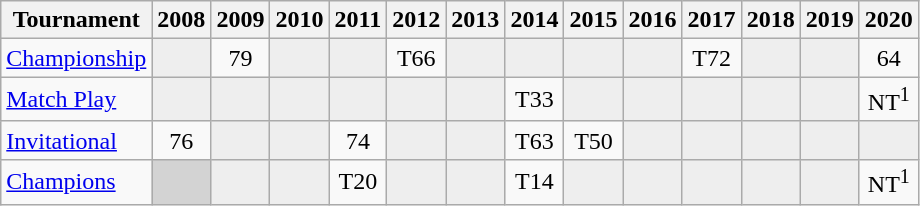<table class="wikitable" style="text-align:center;">
<tr>
<th>Tournament</th>
<th>2008</th>
<th>2009</th>
<th>2010</th>
<th>2011</th>
<th>2012</th>
<th>2013</th>
<th>2014</th>
<th>2015</th>
<th>2016</th>
<th>2017</th>
<th>2018</th>
<th>2019</th>
<th>2020</th>
</tr>
<tr>
<td align="left"><a href='#'>Championship</a></td>
<td style="background:#eeeeee;"></td>
<td>79</td>
<td style="background:#eeeeee;"></td>
<td style="background:#eeeeee;"></td>
<td>T66</td>
<td style="background:#eeeeee;"></td>
<td style="background:#eeeeee;"></td>
<td style="background:#eeeeee;"></td>
<td style="background:#eeeeee;"></td>
<td>T72</td>
<td style="background:#eeeeee;"></td>
<td style="background:#eeeeee;"></td>
<td>64</td>
</tr>
<tr>
<td align="left"><a href='#'>Match Play</a></td>
<td style="background:#eeeeee;"></td>
<td style="background:#eeeeee;"></td>
<td style="background:#eeeeee;"></td>
<td style="background:#eeeeee;"></td>
<td style="background:#eeeeee;"></td>
<td style="background:#eeeeee;"></td>
<td>T33</td>
<td style="background:#eeeeee;"></td>
<td style="background:#eeeeee;"></td>
<td style="background:#eeeeee;"></td>
<td style="background:#eeeeee;"></td>
<td style="background:#eeeeee;"></td>
<td>NT<sup>1</sup></td>
</tr>
<tr>
<td align="left"><a href='#'>Invitational</a></td>
<td>76</td>
<td style="background:#eeeeee;"></td>
<td style="background:#eeeeee;"></td>
<td>74</td>
<td style="background:#eeeeee;"></td>
<td style="background:#eeeeee;"></td>
<td>T63</td>
<td>T50</td>
<td style="background:#eeeeee;"></td>
<td style="background:#eeeeee;"></td>
<td style="background:#eeeeee;"></td>
<td style="background:#eeeeee;"></td>
<td style="background:#eeeeee;"></td>
</tr>
<tr>
<td align="left"><a href='#'>Champions</a></td>
<td style="background:#D3D3D3;"></td>
<td style="background:#eeeeee;"></td>
<td style="background:#eeeeee;"></td>
<td>T20</td>
<td style="background:#eeeeee;"></td>
<td style="background:#eeeeee;"></td>
<td>T14</td>
<td style="background:#eeeeee;"></td>
<td style="background:#eeeeee;"></td>
<td style="background:#eeeeee;"></td>
<td style="background:#eeeeee;"></td>
<td style="background:#eeeeee;"></td>
<td>NT<sup>1</sup></td>
</tr>
</table>
